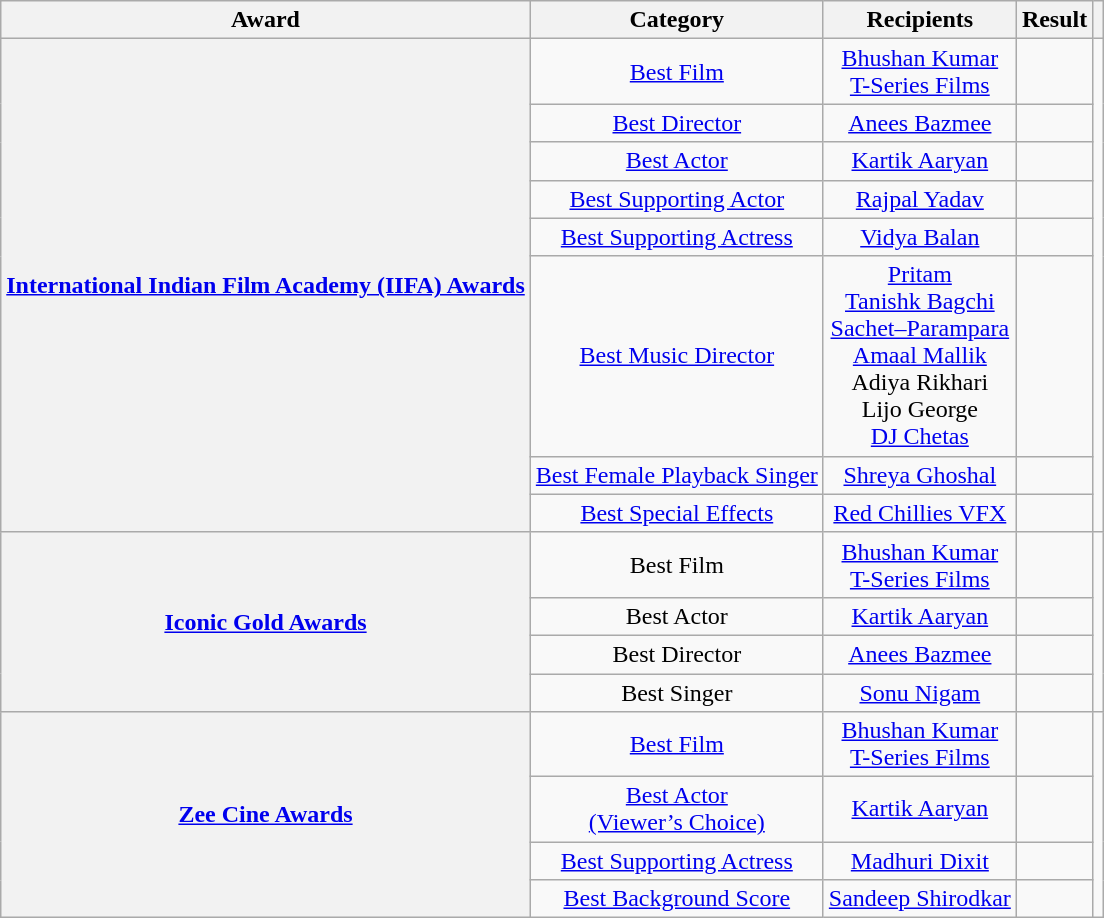<table class="wikitable sortable" style="text-align:center;">
<tr>
<th scope="col">Award</th>
<th scope="col">Category</th>
<th scope="col">Recipients</th>
<th scope="col">Result</th>
<th class="unsortable" scope="col"></th>
</tr>
<tr>
<th scope="row" rowspan="8"><a href='#'>International Indian Film Academy (IIFA) Awards</a></th>
<td><a href='#'>Best Film</a></td>
<td><a href='#'>Bhushan Kumar</a><br><a href='#'>T-Series Films</a></td>
<td></td>
<td rowspan="8"></td>
</tr>
<tr>
<td><a href='#'>Best Director</a></td>
<td><a href='#'>Anees Bazmee</a></td>
<td></td>
</tr>
<tr>
<td><a href='#'>Best Actor</a></td>
<td><a href='#'>Kartik Aaryan</a></td>
<td></td>
</tr>
<tr>
<td><a href='#'>Best Supporting Actor</a></td>
<td><a href='#'>Rajpal Yadav</a></td>
<td></td>
</tr>
<tr>
<td><a href='#'>Best Supporting Actress</a></td>
<td><a href='#'>Vidya Balan</a></td>
<td></td>
</tr>
<tr>
<td><a href='#'>Best Music Director</a></td>
<td><a href='#'>Pritam</a><br><a href='#'>Tanishk Bagchi</a><br><a href='#'>Sachet–Parampara</a><br><a href='#'>Amaal Mallik</a><br>Adiya Rikhari<br>Lijo George<br><a href='#'>DJ Chetas</a></td>
<td></td>
</tr>
<tr>
<td><a href='#'>Best Female Playback Singer</a></td>
<td><a href='#'>Shreya Ghoshal</a><br></td>
<td></td>
</tr>
<tr>
<td><a href='#'>Best Special Effects</a></td>
<td><a href='#'>Red Chillies VFX</a></td>
<td></td>
</tr>
<tr>
<th rowspan="4"><a href='#'>Iconic Gold Awards</a></th>
<td>Best Film</td>
<td><a href='#'>Bhushan Kumar</a><br><a href='#'>T-Series Films</a></td>
<td></td>
<td rowspan="4"></td>
</tr>
<tr>
<td>Best Actor</td>
<td><a href='#'>Kartik Aaryan</a></td>
<td></td>
</tr>
<tr>
<td>Best Director</td>
<td><a href='#'>Anees Bazmee</a></td>
<td></td>
</tr>
<tr>
<td>Best Singer </td>
<td><a href='#'>Sonu Nigam</a><br></td>
<td></td>
</tr>
<tr>
<th rowspan="4"><a href='#'>Zee Cine Awards</a></th>
<td><a href='#'>Best Film</a></td>
<td><a href='#'>Bhushan Kumar</a><br><a href='#'>T-Series Films</a></td>
<td></td>
<td rowspan="4"></td>
</tr>
<tr>
<td><a href='#'>Best Actor<br>(Viewer’s Choice)</a></td>
<td><a href='#'>Kartik Aaryan</a></td>
<td></td>
</tr>
<tr>
<td><a href='#'>Best Supporting Actress</a></td>
<td><a href='#'>Madhuri Dixit</a></td>
<td></td>
</tr>
<tr>
<td><a href='#'>Best Background Score</a></td>
<td><a href='#'>Sandeep Shirodkar</a></td>
<td></td>
</tr>
</table>
